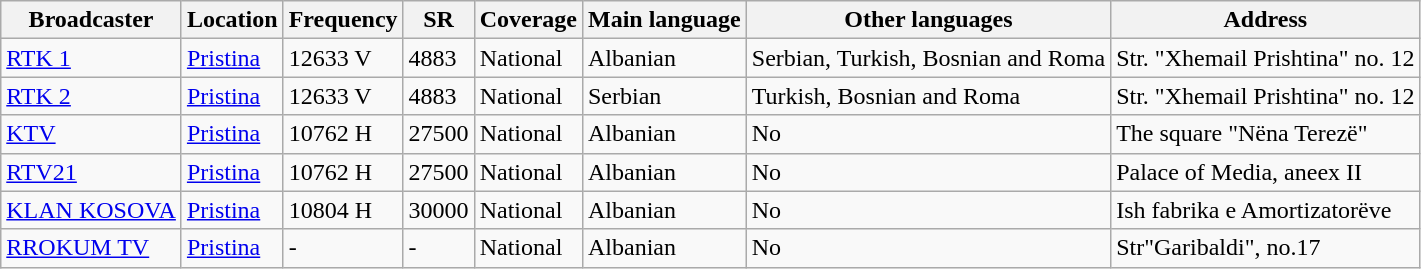<table class="wikitable">
<tr>
<th>Broadcaster</th>
<th>Location</th>
<th>Frequency</th>
<th>SR</th>
<th>Coverage</th>
<th>Main language</th>
<th>Other languages</th>
<th>Address</th>
</tr>
<tr>
<td><a href='#'>RTK 1</a></td>
<td><a href='#'>Pristina</a></td>
<td>12633 V</td>
<td>4883</td>
<td>National</td>
<td>Albanian</td>
<td>Serbian, Turkish, Bosnian and Roma</td>
<td>Str. "Xhemail Prishtina" no. 12</td>
</tr>
<tr>
<td><a href='#'>RTK 2</a></td>
<td><a href='#'>Pristina</a></td>
<td>12633 V</td>
<td>4883</td>
<td>National</td>
<td>Serbian</td>
<td>Turkish, Bosnian and Roma</td>
<td>Str. "Xhemail Prishtina" no. 12</td>
</tr>
<tr>
<td><a href='#'>KTV</a></td>
<td><a href='#'>Pristina</a></td>
<td>10762 H</td>
<td>27500</td>
<td>National</td>
<td>Albanian</td>
<td>No</td>
<td>The square "Nëna Terezë"</td>
</tr>
<tr>
<td><a href='#'>RTV21</a></td>
<td><a href='#'>Pristina</a></td>
<td>10762 H</td>
<td>27500</td>
<td>National</td>
<td>Albanian</td>
<td>No</td>
<td>Palace of Media, aneex II</td>
</tr>
<tr>
<td><a href='#'>KLAN KOSOVA</a></td>
<td><a href='#'>Pristina</a></td>
<td>10804 H</td>
<td>30000</td>
<td>National</td>
<td>Albanian</td>
<td>No</td>
<td>Ish fabrika e Amortizatorëve</td>
</tr>
<tr>
<td><a href='#'>RROKUM TV</a></td>
<td><a href='#'>Pristina</a></td>
<td>-</td>
<td>-</td>
<td>National</td>
<td>Albanian</td>
<td>No</td>
<td>Str"Garibaldi",  no.17</td>
</tr>
</table>
